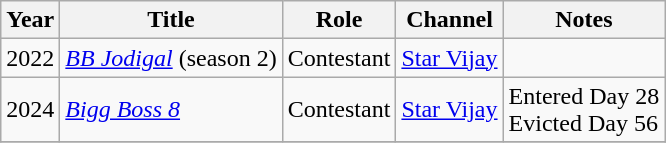<table class="wikitable sortable">
<tr>
<th>Year</th>
<th>Title</th>
<th>Role</th>
<th>Channel</th>
<th>Notes</th>
</tr>
<tr>
<td>2022</td>
<td><em><a href='#'>BB Jodigal</a></em> (season 2)</td>
<td>Contestant</td>
<td><a href='#'>Star Vijay</a></td>
<td></td>
</tr>
<tr>
<td>2024</td>
<td><em><a href='#'>Bigg Boss 8</a></em></td>
<td>Contestant</td>
<td><a href='#'>Star Vijay</a></td>
<td>Entered Day 28<br>Evicted Day 56</td>
</tr>
<tr>
</tr>
</table>
